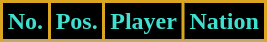<table class="wikitable sortable">
<tr>
<th style="background:#000000; color:#40E0D0; border:2px solid #DAA520;" scope="col">No.</th>
<th style="background:#000000; color:#40E0D0; border:2px solid #DAA520;" scope="col">Pos.</th>
<th style="background:#000000; color:#40E0D0; border:2px solid #DAA520;" scope="col">Player</th>
<th style="background:#000000; color:#40E0D0; border:2px solid #DAA520;" scope="col">Nation</th>
</tr>
<tr>
</tr>
</table>
